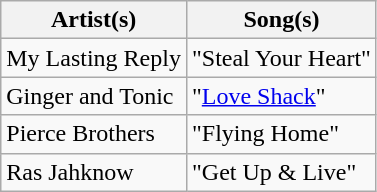<table class="wikitable plainrowheaders">
<tr>
<th scope="col">Artist(s)</th>
<th scope="col">Song(s)</th>
</tr>
<tr>
<td>My Lasting Reply</td>
<td>"Steal Your Heart"</td>
</tr>
<tr>
<td>Ginger and Tonic</td>
<td>"<a href='#'>Love Shack</a>"</td>
</tr>
<tr>
<td>Pierce Brothers</td>
<td>"Flying Home"</td>
</tr>
<tr>
<td>Ras Jahknow</td>
<td>"Get Up & Live"</td>
</tr>
</table>
